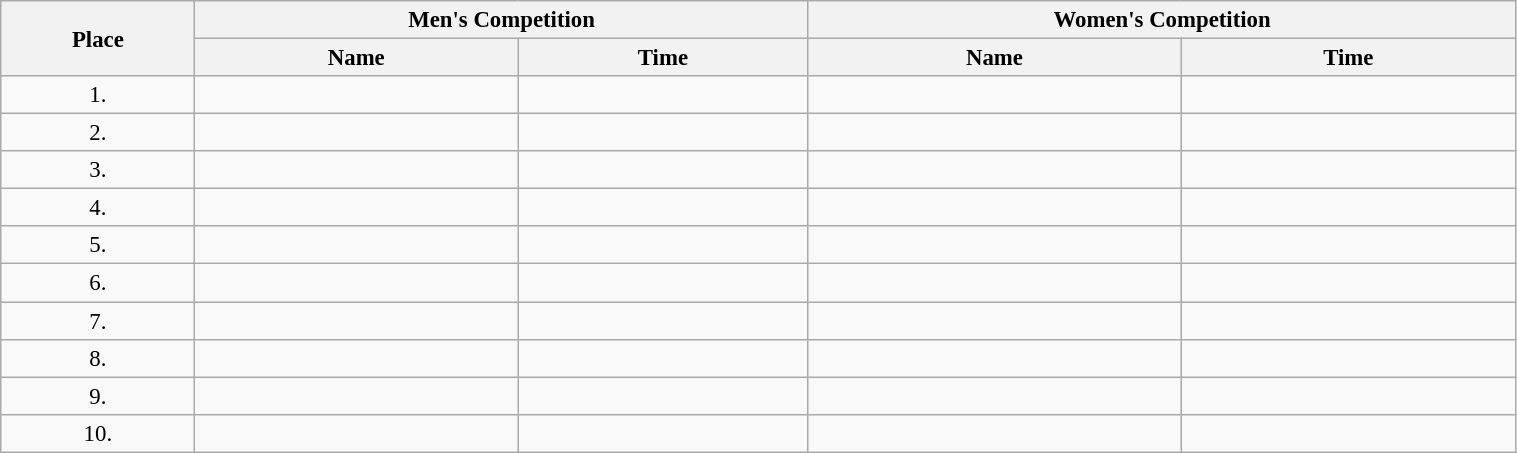<table class=wikitable style="font-size:95%" width="80%">
<tr>
<th rowspan="2">Place</th>
<th colspan="2">Men's Competition</th>
<th colspan="2">Women's Competition</th>
</tr>
<tr>
<th>Name</th>
<th>Time</th>
<th>Name</th>
<th>Time</th>
</tr>
<tr>
<td align="center">1.</td>
<td></td>
<td></td>
<td></td>
<td></td>
</tr>
<tr>
<td align="center">2.</td>
<td></td>
<td></td>
<td></td>
<td></td>
</tr>
<tr>
<td align="center">3.</td>
<td></td>
<td></td>
<td></td>
<td></td>
</tr>
<tr>
<td align="center">4.</td>
<td></td>
<td></td>
<td></td>
<td></td>
</tr>
<tr>
<td align="center">5.</td>
<td></td>
<td></td>
<td></td>
<td></td>
</tr>
<tr>
<td align="center">6.</td>
<td></td>
<td></td>
<td></td>
<td></td>
</tr>
<tr>
<td align="center">7.</td>
<td></td>
<td></td>
<td></td>
<td></td>
</tr>
<tr>
<td align="center">8.</td>
<td></td>
<td></td>
<td></td>
<td></td>
</tr>
<tr>
<td align="center">9.</td>
<td></td>
<td></td>
<td></td>
<td></td>
</tr>
<tr>
<td align="center">10.</td>
<td></td>
<td></td>
<td></td>
<td></td>
</tr>
</table>
